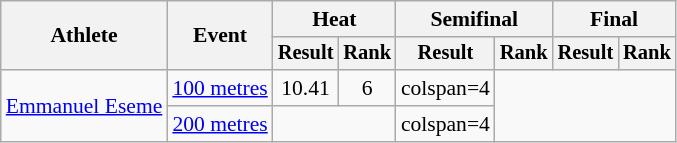<table class="wikitable" style="font-size:90%">
<tr>
<th rowspan="2">Athlete</th>
<th rowspan="2">Event</th>
<th colspan="2">Heat</th>
<th colspan="2">Semifinal</th>
<th colspan="2">Final</th>
</tr>
<tr style="font-size:95%">
<th>Result</th>
<th>Rank</th>
<th>Result</th>
<th>Rank</th>
<th>Result</th>
<th>Rank</th>
</tr>
<tr align=center>
<td align=left rowspan=2><a href='#'>Emmanuel Eseme</a></td>
<td align=left><a href='#'>100 metres</a></td>
<td>10.41</td>
<td>6</td>
<td>colspan=4 </td>
</tr>
<tr align=center>
<td align=left><a href='#'>200 metres</a></td>
<td colspan=2></td>
<td>colspan=4 </td>
</tr>
</table>
